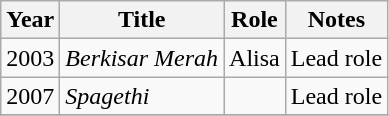<table class="wikitable">
<tr>
<th>Year</th>
<th>Title</th>
<th>Role</th>
<th>Notes</th>
</tr>
<tr>
<td>2003</td>
<td><em>Berkisar Merah</em></td>
<td>Alisa</td>
<td>Lead role</td>
</tr>
<tr>
<td>2007</td>
<td><em>Spagethi</em></td>
<td></td>
<td>Lead role</td>
</tr>
<tr>
</tr>
</table>
